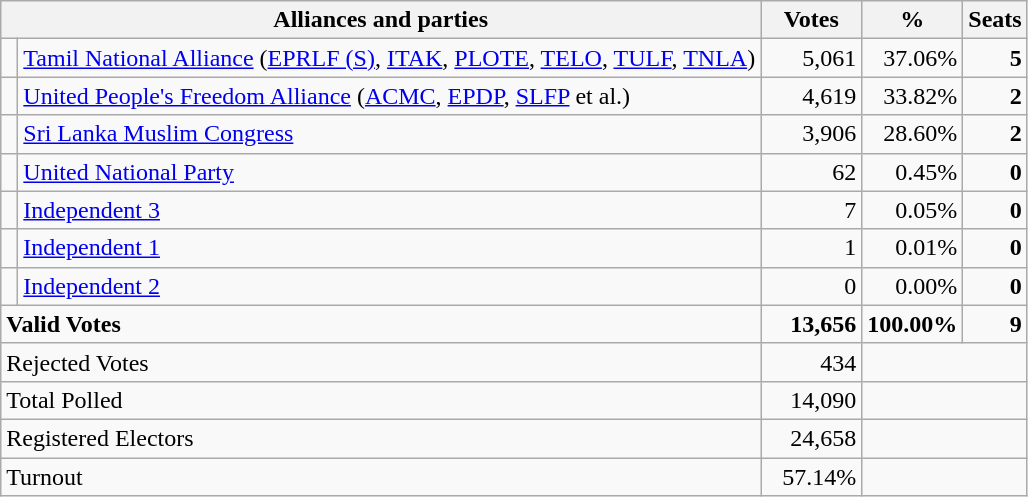<table class="wikitable" border="1" style="text-align:right;">
<tr>
<th valign=bottom align=left colspan=2>Alliances and parties</th>
<th valign=bottom align=center width="60">Votes</th>
<th valign=bottom align=center width="50">%</th>
<th valign=bottom align=center>Seats</th>
</tr>
<tr>
<td bgcolor=> </td>
<td align=left><a href='#'>Tamil National Alliance</a> (<a href='#'>EPRLF (S)</a>, <a href='#'>ITAK</a>, <a href='#'>PLOTE</a>, <a href='#'>TELO</a>, <a href='#'>TULF</a>, <a href='#'>TNLA</a>)</td>
<td>5,061</td>
<td>37.06%</td>
<td><strong>5</strong></td>
</tr>
<tr>
<td bgcolor=> </td>
<td align=left><a href='#'>United People's Freedom Alliance</a> (<a href='#'>ACMC</a>, <a href='#'>EPDP</a>, <a href='#'>SLFP</a> et al.)</td>
<td>4,619</td>
<td>33.82%</td>
<td><strong>2</strong></td>
</tr>
<tr>
<td bgcolor=> </td>
<td align=left><a href='#'>Sri Lanka Muslim Congress</a></td>
<td>3,906</td>
<td>28.60%</td>
<td><strong>2</strong></td>
</tr>
<tr>
<td bgcolor=> </td>
<td align=left><a href='#'>United National Party</a></td>
<td>62</td>
<td>0.45%</td>
<td><strong>0</strong></td>
</tr>
<tr>
<td></td>
<td align=left><a href='#'>Independent 3</a></td>
<td>7</td>
<td>0.05%</td>
<td><strong>0</strong></td>
</tr>
<tr>
<td></td>
<td align=left><a href='#'>Independent 1</a></td>
<td>1</td>
<td>0.01%</td>
<td><strong>0</strong></td>
</tr>
<tr>
<td></td>
<td align=left><a href='#'>Independent 2</a></td>
<td>0</td>
<td>0.00%</td>
<td><strong>0</strong></td>
</tr>
<tr>
<td colspan=2 align=left><strong>Valid Votes</strong></td>
<td><strong>13,656</strong></td>
<td><strong>100.00%</strong></td>
<td><strong>9</strong></td>
</tr>
<tr>
<td colspan=2 align=left>Rejected Votes</td>
<td>434</td>
<td colspan=2></td>
</tr>
<tr>
<td colspan=2 align=left>Total Polled</td>
<td>14,090</td>
<td colspan=2></td>
</tr>
<tr>
<td colspan=2 align=left>Registered Electors</td>
<td>24,658</td>
<td colspan=2></td>
</tr>
<tr>
<td colspan=2 align=left>Turnout</td>
<td>57.14%</td>
<td colspan=2></td>
</tr>
</table>
